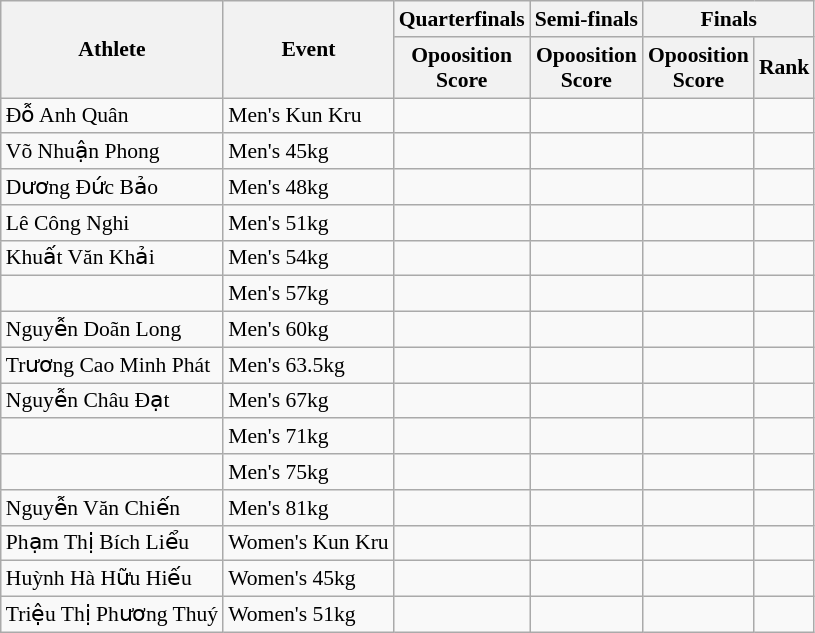<table class="wikitable" style="font-size: 90%">
<tr>
<th rowspan="2">Athlete</th>
<th rowspan="2">Event</th>
<th>Quarterfinals</th>
<th>Semi-finals</th>
<th colspan="2">Finals</th>
</tr>
<tr>
<th>Opoosition<br>Score</th>
<th>Opoosition<br>Score</th>
<th>Opoosition<br>Score</th>
<th>Rank</th>
</tr>
<tr align="center">
<td align="left">Đỗ Anh Quân</td>
<td align="left">Men's Kun Kru</td>
<td></td>
<td></td>
<td></td>
<td></td>
</tr>
<tr align="center">
<td align="left">Võ Nhuận Phong</td>
<td align="left">Men's 45kg</td>
<td></td>
<td></td>
<td></td>
<td></td>
</tr>
<tr align="center">
<td align="left">Dương Đức Bảo</td>
<td align="left">Men's 48kg</td>
<td></td>
<td><br></td>
<td></td>
<td></td>
</tr>
<tr align="center">
<td align="left">Lê Công Nghi</td>
<td align="left">Men's 51kg</td>
<td></td>
<td><br></td>
<td></td>
<td></td>
</tr>
<tr align="center">
<td align="left">Khuất Văn Khải</td>
<td align="left">Men's 54kg</td>
<td><br></td>
<td></td>
<td></td>
<td></td>
</tr>
<tr align="center">
<td align="left"></td>
<td align="left">Men's 57kg</td>
<td></td>
<td><br></td>
<td></td>
<td></td>
</tr>
<tr align="center">
<td align="left">Nguyễn Doãn Long</td>
<td align="left">Men's 60kg</td>
<td><br></td>
<td></td>
<td></td>
<td></td>
</tr>
<tr align="center">
<td align="left">Trương Cao Minh Phát</td>
<td align="left">Men's 63.5kg</td>
<td></td>
<td><br></td>
<td></td>
<td></td>
</tr>
<tr align="center">
<td align="left">Nguyễn Châu Đạt</td>
<td align="left">Men's 67kg</td>
<td><br></td>
<td></td>
<td></td>
<td></td>
</tr>
<tr align="center">
<td align="left"></td>
<td align="left">Men's 71kg</td>
<td><br></td>
<td></td>
<td></td>
<td></td>
</tr>
<tr align="center">
<td align="left"></td>
<td align="left">Men's 75kg</td>
<td></td>
<td><br></td>
<td></td>
<td></td>
</tr>
<tr align="center">
<td align="left">Nguyễn Văn Chiến</td>
<td align="left">Men's 81kg</td>
<td></td>
<td><br></td>
<td></td>
<td></td>
</tr>
<tr align="center">
<td align="left">Phạm Thị Bích Liểu</td>
<td align="left">Women's Kun Kru</td>
<td></td>
<td></td>
<td></td>
<td></td>
</tr>
<tr align="center">
<td align="left">Huỳnh Hà Hữu Hiếu</td>
<td align="left">Women's 45kg</td>
<td></td>
<td><br></td>
<td></td>
<td></td>
</tr>
<tr align="center">
<td align="left">Triệu Thị Phương Thuý</td>
<td align="left">Women's 51kg</td>
<td></td>
<td><br></td>
<td></td>
<td></td>
</tr>
</table>
